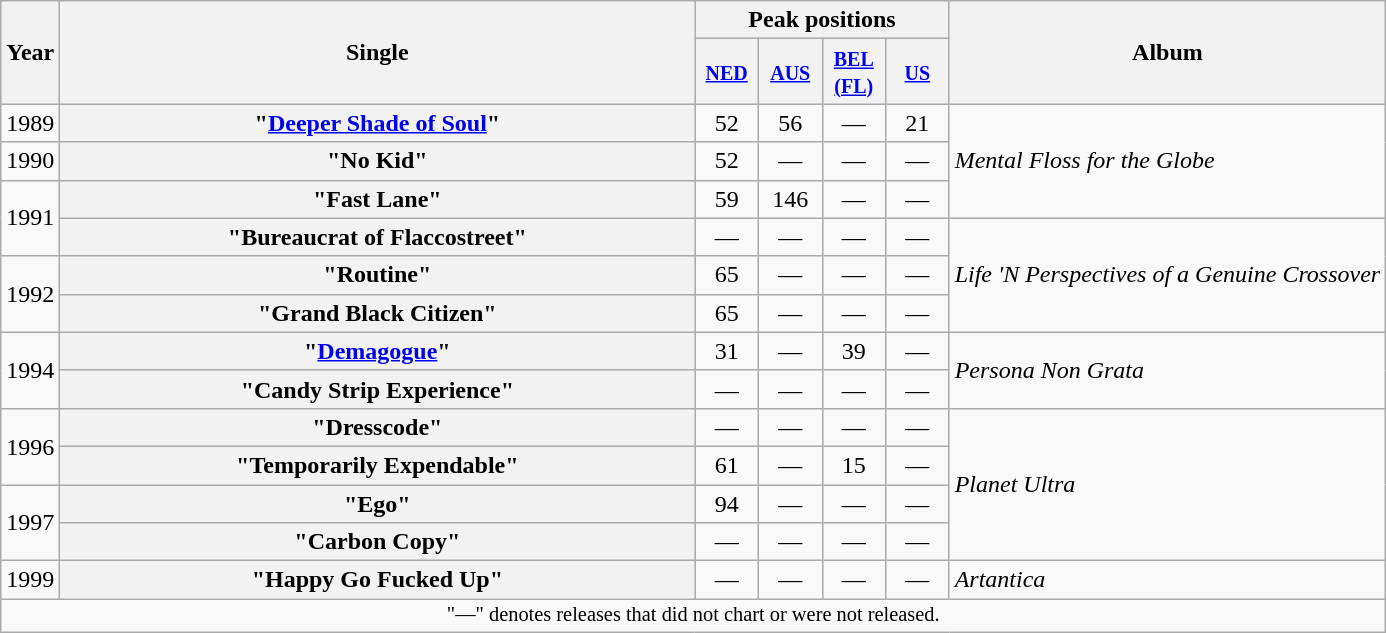<table class="wikitable plainrowheaders" style="text-align:center;">
<tr>
<th rowspan="2">Year</th>
<th rowspan="2" style="width:26em;">Single</th>
<th colspan="4">Peak positions</th>
<th rowspan="2">Album</th>
</tr>
<tr>
<th width="35"><small><a href='#'>NED</a></small><br></th>
<th width="35"><small><a href='#'>AUS</a></small><br></th>
<th width="35"><small><a href='#'>BEL<br>(FL)</a></small><br></th>
<th width="35"><small><a href='#'>US</a></small><br></th>
</tr>
<tr>
<td>1989</td>
<th scope="row">"<a href='#'>Deeper Shade of Soul</a>"</th>
<td>52</td>
<td>56</td>
<td>—</td>
<td>21</td>
<td align="left" rowspan="3"><em>Mental Floss for the Globe</em></td>
</tr>
<tr>
<td>1990</td>
<th scope="row">"No Kid"</th>
<td>52</td>
<td>—</td>
<td>—</td>
<td>—</td>
</tr>
<tr>
<td rowspan="2">1991</td>
<th scope="row">"Fast Lane"</th>
<td>59</td>
<td>146</td>
<td>—</td>
<td>—</td>
</tr>
<tr>
<th scope="row">"Bureaucrat of Flaccostreet"</th>
<td>—</td>
<td>—</td>
<td>—</td>
<td>—</td>
<td align="left" rowspan="3"><em>Life 'N Perspectives of a Genuine Crossover</em></td>
</tr>
<tr>
<td rowspan="2">1992</td>
<th scope="row">"Routine"</th>
<td>65</td>
<td>—</td>
<td>—</td>
<td>—</td>
</tr>
<tr>
<th scope="row">"Grand Black Citizen"</th>
<td>65</td>
<td>—</td>
<td>—</td>
<td>—</td>
</tr>
<tr>
<td rowspan="2">1994</td>
<th scope="row">"<a href='#'>Demagogue</a>"</th>
<td>31</td>
<td>—</td>
<td>39</td>
<td>—</td>
<td align="left" rowspan="2"><em>Persona Non Grata</em></td>
</tr>
<tr>
<th scope="row">"Candy Strip Experience"</th>
<td>—</td>
<td>—</td>
<td>—</td>
<td>—</td>
</tr>
<tr>
<td rowspan="2">1996</td>
<th scope="row">"Dresscode"</th>
<td>—</td>
<td>—</td>
<td>—</td>
<td>—</td>
<td align="left" rowspan="4"><em>Planet Ultra</em></td>
</tr>
<tr>
<th scope="row">"Temporarily Expendable"</th>
<td>61</td>
<td>—</td>
<td>15</td>
<td>—</td>
</tr>
<tr>
<td rowspan="2">1997</td>
<th scope="row">"Ego"</th>
<td>94</td>
<td>—</td>
<td>—</td>
<td>—</td>
</tr>
<tr>
<th scope="row">"Carbon Copy"</th>
<td>—</td>
<td>—</td>
<td>—</td>
<td>—</td>
</tr>
<tr>
<td>1999</td>
<th scope="row">"Happy Go Fucked Up"</th>
<td>—</td>
<td>—</td>
<td>—</td>
<td>—</td>
<td align="left"><em>Artantica</em></td>
</tr>
<tr>
<td align="center" colspan="7" style="font-size:85%">"—" denotes releases that did not chart or were not released.</td>
</tr>
</table>
